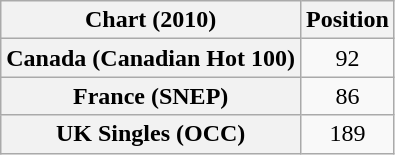<table class="wikitable sortable plainrowheaders" style="text-align:center">
<tr>
<th scope="col">Chart (2010)</th>
<th scope="col">Position</th>
</tr>
<tr>
<th scope="row">Canada (Canadian Hot 100)</th>
<td>92</td>
</tr>
<tr>
<th scope="row">France (SNEP)</th>
<td>86</td>
</tr>
<tr>
<th scope="row">UK Singles (OCC)</th>
<td>189</td>
</tr>
</table>
